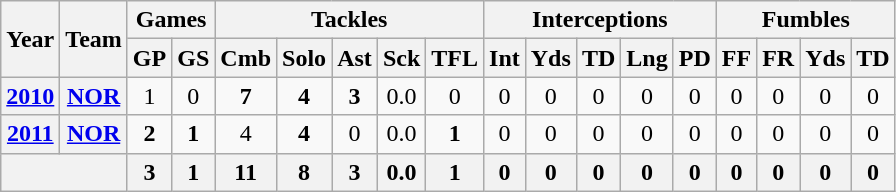<table class="wikitable" style="text-align:center">
<tr>
<th rowspan="2">Year</th>
<th rowspan="2">Team</th>
<th colspan="2">Games</th>
<th colspan="5">Tackles</th>
<th colspan="5">Interceptions</th>
<th colspan="4">Fumbles</th>
</tr>
<tr>
<th>GP</th>
<th>GS</th>
<th>Cmb</th>
<th>Solo</th>
<th>Ast</th>
<th>Sck</th>
<th>TFL</th>
<th>Int</th>
<th>Yds</th>
<th>TD</th>
<th>Lng</th>
<th>PD</th>
<th>FF</th>
<th>FR</th>
<th>Yds</th>
<th>TD</th>
</tr>
<tr>
<th><a href='#'>2010</a></th>
<th><a href='#'>NOR</a></th>
<td>1</td>
<td>0</td>
<td><strong>7</strong></td>
<td><strong>4</strong></td>
<td><strong>3</strong></td>
<td>0.0</td>
<td>0</td>
<td>0</td>
<td>0</td>
<td>0</td>
<td>0</td>
<td>0</td>
<td>0</td>
<td>0</td>
<td>0</td>
<td>0</td>
</tr>
<tr>
<th><a href='#'>2011</a></th>
<th><a href='#'>NOR</a></th>
<td><strong>2</strong></td>
<td><strong>1</strong></td>
<td>4</td>
<td><strong>4</strong></td>
<td>0</td>
<td>0.0</td>
<td><strong>1</strong></td>
<td>0</td>
<td>0</td>
<td>0</td>
<td>0</td>
<td>0</td>
<td>0</td>
<td>0</td>
<td>0</td>
<td>0</td>
</tr>
<tr>
<th colspan="2"></th>
<th>3</th>
<th>1</th>
<th>11</th>
<th>8</th>
<th>3</th>
<th>0.0</th>
<th>1</th>
<th>0</th>
<th>0</th>
<th>0</th>
<th>0</th>
<th>0</th>
<th>0</th>
<th>0</th>
<th>0</th>
<th>0</th>
</tr>
</table>
